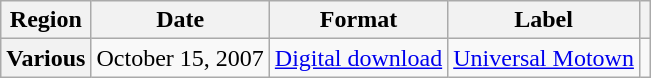<table class="wikitable plainrowheaders">
<tr>
<th>Region</th>
<th>Date</th>
<th>Format</th>
<th>Label</th>
<th></th>
</tr>
<tr>
<th scope="row">Various</th>
<td>October 15, 2007</td>
<td><a href='#'>Digital download</a></td>
<td><a href='#'>Universal Motown</a></td>
<td></td>
</tr>
</table>
